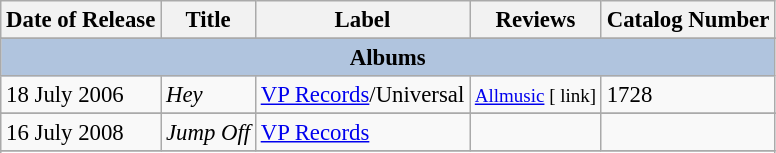<table class="wikitable" style="font-size: 95%;">
<tr>
<th>Date of Release</th>
<th>Title</th>
<th>Label</th>
<th>Reviews</th>
<th>Catalog Number</th>
</tr>
<tr>
</tr>
<tr bgcolor="lightsteelblue">
<td colspan=7 align=center><strong>Albums</strong></td>
</tr>
<tr>
<td>18 July 2006</td>
<td><em>Hey</em></td>
<td><a href='#'>VP Records</a>/Universal</td>
<td align="center"><small><a href='#'>Allmusic</a>  [ link]</small></td>
<td>1728</td>
</tr>
<tr>
</tr>
<tr>
<td>16 July 2008</td>
<td><em>Jump Off</em></td>
<td><a href='#'>VP Records</a></td>
<td align="center"></td>
<td></td>
</tr>
<tr>
</tr>
<tr>
</tr>
</table>
